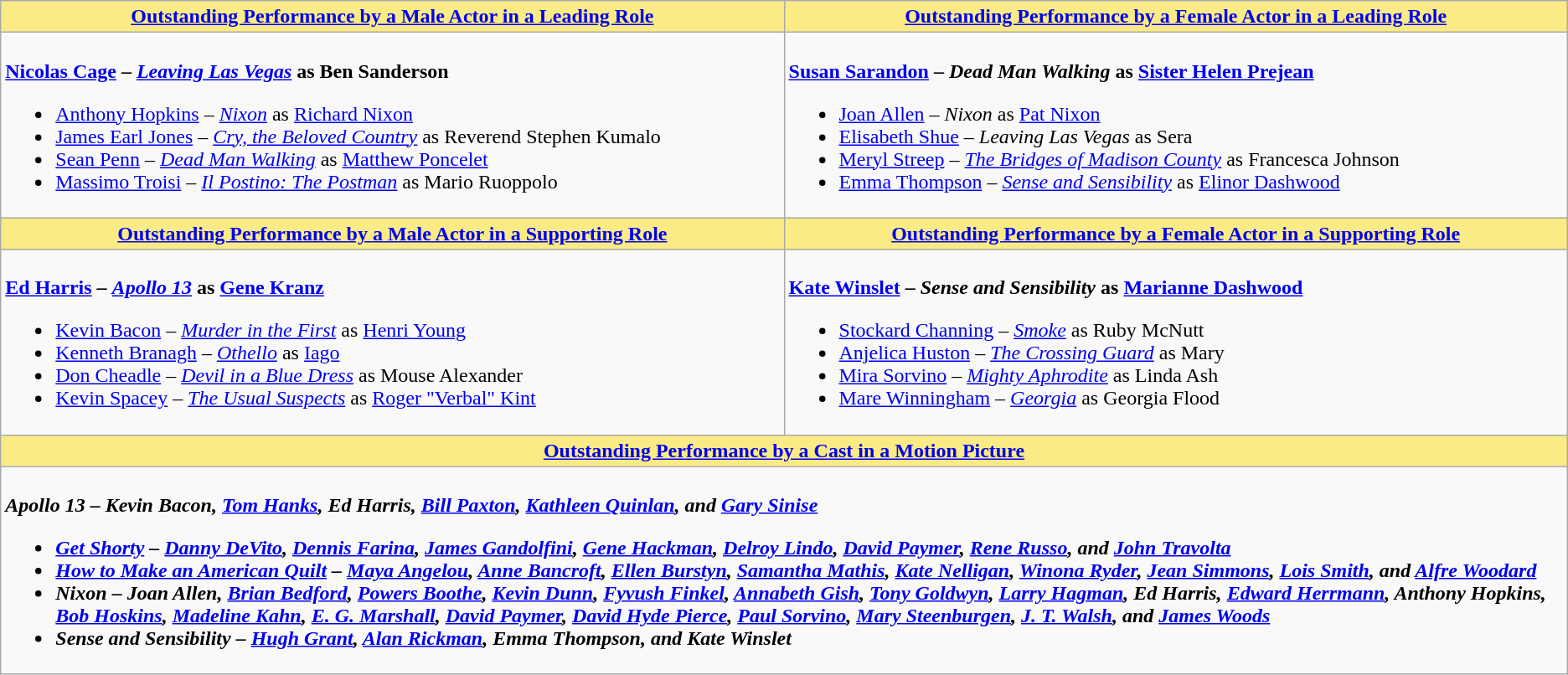<table class=wikitable style="width="100%">
<tr>
<th style="background:#FAEB86;" width="50%"><a href='#'>Outstanding Performance by a Male Actor in a Leading Role</a></th>
<th style="background:#FAEB86;" width="50%"><a href='#'>Outstanding Performance by a Female Actor in a Leading Role</a></th>
</tr>
<tr>
<td valign="top"><br><strong><a href='#'>Nicolas Cage</a> – <em><a href='#'>Leaving Las Vegas</a></em> as Ben Sanderson</strong><ul><li><a href='#'>Anthony Hopkins</a> – <em><a href='#'>Nixon</a></em> as <a href='#'>Richard Nixon</a></li><li><a href='#'>James Earl Jones</a> – <em><a href='#'>Cry, the Beloved Country</a></em> as Reverend Stephen Kumalo</li><li><a href='#'>Sean Penn</a> – <em><a href='#'>Dead Man Walking</a></em> as <a href='#'>Matthew Poncelet</a></li><li><a href='#'>Massimo Troisi</a> – <em><a href='#'>Il Postino: The Postman</a></em> as Mario Ruoppolo</li></ul></td>
<td valign="top"><br><strong><a href='#'>Susan Sarandon</a> – <em>Dead Man Walking</em> as <a href='#'>Sister Helen Prejean</a></strong><ul><li><a href='#'>Joan Allen</a> – <em>Nixon</em> as <a href='#'>Pat Nixon</a></li><li><a href='#'>Elisabeth Shue</a> – <em>Leaving Las Vegas</em> as Sera</li><li><a href='#'>Meryl Streep</a> – <em><a href='#'>The Bridges of Madison County</a></em> as Francesca Johnson</li><li><a href='#'>Emma Thompson</a> – <em><a href='#'>Sense and Sensibility</a></em> as <a href='#'>Elinor Dashwood</a></li></ul></td>
</tr>
<tr>
<th style="background:#FAEB86;"><a href='#'>Outstanding Performance by a Male Actor in a Supporting Role</a></th>
<th style="background:#FAEB86;"><a href='#'>Outstanding Performance by a Female Actor in a Supporting Role</a></th>
</tr>
<tr>
<td valign="top"><br><strong><a href='#'>Ed Harris</a> – <em><a href='#'>Apollo 13</a></em> as <a href='#'>Gene Kranz</a></strong><ul><li><a href='#'>Kevin Bacon</a> – <em><a href='#'>Murder in the First</a></em> as <a href='#'>Henri Young</a></li><li><a href='#'>Kenneth Branagh</a> – <em><a href='#'>Othello</a></em> as <a href='#'>Iago</a></li><li><a href='#'>Don Cheadle</a> – <em><a href='#'>Devil in a Blue Dress</a></em> as Mouse Alexander</li><li><a href='#'>Kevin Spacey</a> – <em><a href='#'>The Usual Suspects</a></em> as <a href='#'>Roger "Verbal" Kint</a></li></ul></td>
<td valign="top"><br><strong><a href='#'>Kate Winslet</a> – <em>Sense and Sensibility</em> as <a href='#'>Marianne Dashwood</a></strong><ul><li><a href='#'>Stockard Channing</a> – <em><a href='#'>Smoke</a></em> as Ruby McNutt</li><li><a href='#'>Anjelica Huston</a> – <em><a href='#'>The Crossing Guard</a></em> as Mary</li><li><a href='#'>Mira Sorvino</a> – <em><a href='#'>Mighty Aphrodite</a></em> as Linda Ash</li><li><a href='#'>Mare Winningham</a> – <em><a href='#'>Georgia</a></em> as Georgia Flood</li></ul></td>
</tr>
<tr>
<th colspan="2" style="background:#FAEB86;"><a href='#'>Outstanding Performance by a Cast in a Motion Picture</a></th>
</tr>
<tr>
<td colspan="2" style="vertical-align:top;"><br><strong><em>Apollo 13<em> – Kevin Bacon, <a href='#'>Tom Hanks</a>, Ed Harris, <a href='#'>Bill Paxton</a>, <a href='#'>Kathleen Quinlan</a>, and <a href='#'>Gary Sinise</a><strong><ul><li></em><a href='#'>Get Shorty</a><em> – <a href='#'>Danny DeVito</a>, <a href='#'>Dennis Farina</a>, <a href='#'>James Gandolfini</a>, <a href='#'>Gene Hackman</a>, <a href='#'>Delroy Lindo</a>, <a href='#'>David Paymer</a>, <a href='#'>Rene Russo</a>, and <a href='#'>John Travolta</a></li><li></em><a href='#'>How to Make an American Quilt</a><em> – <a href='#'>Maya Angelou</a>, <a href='#'>Anne Bancroft</a>, <a href='#'>Ellen Burstyn</a>, <a href='#'>Samantha Mathis</a>, <a href='#'>Kate Nelligan</a>, <a href='#'>Winona Ryder</a>, <a href='#'>Jean Simmons</a>, <a href='#'>Lois Smith</a>, and <a href='#'>Alfre Woodard</a></li><li></em>Nixon<em> – Joan Allen, <a href='#'>Brian Bedford</a>, <a href='#'>Powers Boothe</a>, <a href='#'>Kevin Dunn</a>, <a href='#'>Fyvush Finkel</a>, <a href='#'>Annabeth Gish</a>, <a href='#'>Tony Goldwyn</a>, <a href='#'>Larry Hagman</a>, Ed Harris, <a href='#'>Edward Herrmann</a>, Anthony Hopkins, <a href='#'>Bob Hoskins</a>, <a href='#'>Madeline Kahn</a>, <a href='#'>E. G. Marshall</a>, <a href='#'>David Paymer</a>, <a href='#'>David Hyde Pierce</a>, <a href='#'>Paul Sorvino</a>, <a href='#'>Mary Steenburgen</a>, <a href='#'>J. T. Walsh</a>, and <a href='#'>James Woods</a></li><li></em>Sense and Sensibility<em> – <a href='#'>Hugh Grant</a>, <a href='#'>Alan Rickman</a>, Emma Thompson, and Kate Winslet</li></ul></td>
</tr>
</table>
